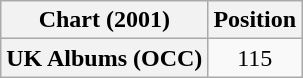<table class="wikitable plainrowheaders" style="text-align:center;">
<tr>
<th>Chart (2001)</th>
<th>Position</th>
</tr>
<tr>
<th scope="row">UK Albums (OCC)</th>
<td>115</td>
</tr>
</table>
